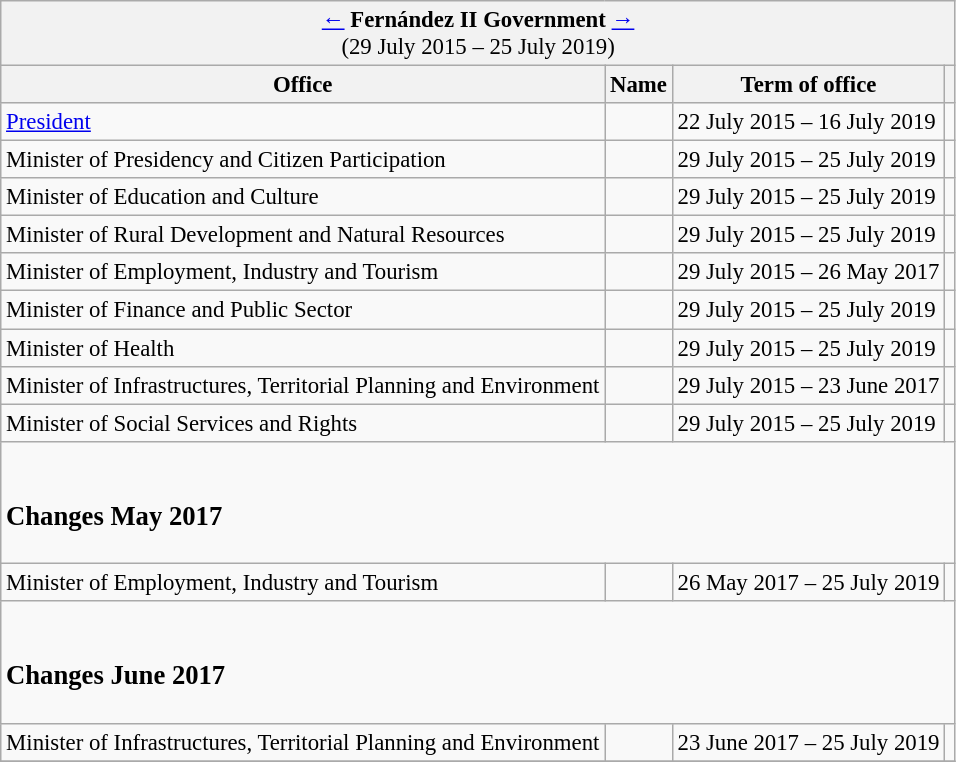<table class="wikitable" style="font-size:95%;">
<tr>
<td colspan="4" bgcolor="#F2F2F2" align="center"><a href='#'>←</a> <strong>Fernández II Government</strong> <a href='#'>→</a><br>(29 July 2015 – 25 July 2019)</td>
</tr>
<tr>
<th>Office</th>
<th>Name</th>
<th>Term of office</th>
<th></th>
</tr>
<tr>
<td><a href='#'>President</a></td>
<td><strong></strong></td>
<td>22 July 2015 – 16 July 2019</td>
<td align=center></td>
</tr>
<tr>
<td>Minister of Presidency and Citizen Participation</td>
<td><strong></strong></td>
<td>29 July 2015 – 25 July 2019</td>
<td align="center"></td>
</tr>
<tr>
<td>Minister of Education and Culture</td>
<td><strong></strong></td>
<td>29 July 2015 – 25 July 2019</td>
<td align="center"></td>
</tr>
<tr>
<td>Minister of Rural Development and Natural Resources</td>
<td><strong></strong></td>
<td>29 July 2015 – 25 July 2019</td>
<td align="center"></td>
</tr>
<tr>
<td>Minister of Employment, Industry and Tourism</td>
<td><strong></strong></td>
<td>29 July 2015 – 26 May 2017</td>
<td align="center"></td>
</tr>
<tr>
<td>Minister of Finance and Public Sector</td>
<td><strong></strong></td>
<td>29 July 2015 – 25 July 2019</td>
<td align="center"></td>
</tr>
<tr>
<td>Minister of Health</td>
<td><strong></strong></td>
<td>29 July 2015 – 25 July 2019</td>
<td align="center"></td>
</tr>
<tr>
<td>Minister of Infrastructures, Territorial Planning and Environment</td>
<td><strong></strong></td>
<td>29 July 2015 – 23 June 2017</td>
<td align="center"></td>
</tr>
<tr>
<td>Minister of Social Services and Rights</td>
<td><strong></strong></td>
<td>29 July 2015 – 25 July 2019</td>
<td align="center"></td>
</tr>
<tr>
<td colspan="4"><br><h3>Changes May 2017</h3></td>
</tr>
<tr>
<td>Minister of Employment, Industry and Tourism</td>
<td><strong></strong></td>
<td>26 May 2017 – 25 July 2019</td>
<td align="center"></td>
</tr>
<tr>
<td colspan="4"><br><h3>Changes June 2017</h3></td>
</tr>
<tr>
<td>Minister of Infrastructures, Territorial Planning and Environment</td>
<td><strong></strong></td>
<td>23 June 2017 – 25 July 2019</td>
<td align="center"></td>
</tr>
<tr>
</tr>
</table>
